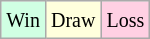<table class="wikitable">
<tr>
<td style="background-color: #d0ffe3;"><small>Win</small></td>
<td style="background-color: #ffffdd;"><small>Draw</small></td>
<td style="background-color: #ffd0e3;"><small>Loss</small></td>
</tr>
</table>
